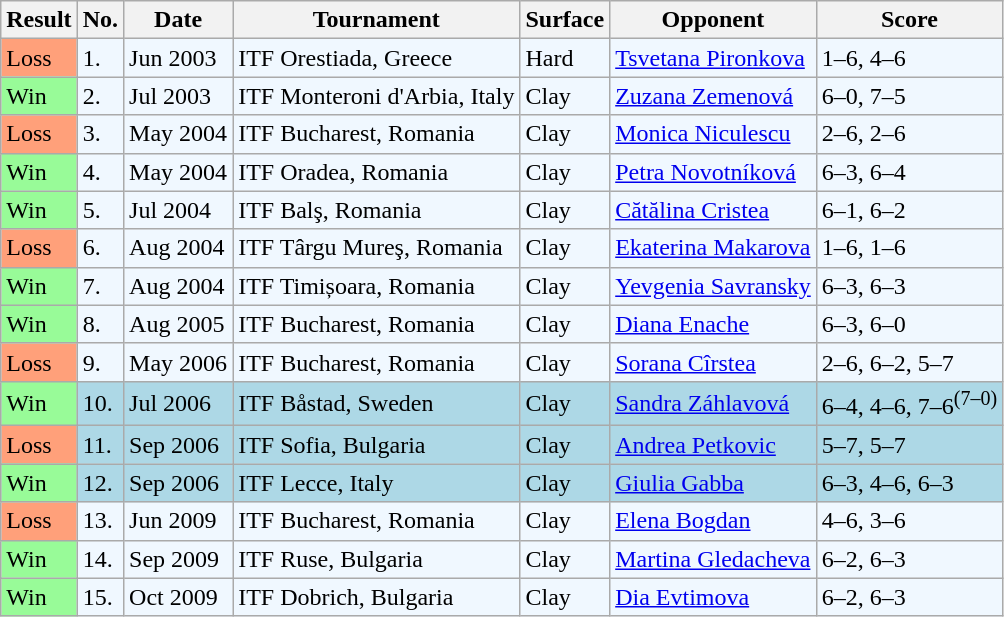<table class="sortable wikitable">
<tr>
<th>Result</th>
<th>No.</th>
<th>Date</th>
<th>Tournament</th>
<th>Surface</th>
<th>Opponent</th>
<th class="unsortable">Score</th>
</tr>
<tr style="background:#f0f8ff;">
<td bgcolor="FFA07A">Loss</td>
<td>1.</td>
<td>Jun 2003</td>
<td>ITF Orestiada, Greece</td>
<td>Hard</td>
<td> <a href='#'>Tsvetana Pironkova</a></td>
<td>1–6, 4–6</td>
</tr>
<tr style="background:#f0f8ff;">
<td bgcolor="98FB98">Win</td>
<td>2.</td>
<td>Jul 2003</td>
<td>ITF Monteroni d'Arbia, Italy</td>
<td>Clay</td>
<td> <a href='#'>Zuzana Zemenová</a></td>
<td>6–0, 7–5</td>
</tr>
<tr style="background:#f0f8ff;">
<td bgcolor="FFA07A">Loss</td>
<td>3.</td>
<td>May 2004</td>
<td>ITF Bucharest, Romania</td>
<td>Clay</td>
<td> <a href='#'>Monica Niculescu</a></td>
<td>2–6, 2–6</td>
</tr>
<tr style="background:#f0f8ff;">
<td bgcolor="98FB98">Win</td>
<td>4.</td>
<td>May 2004</td>
<td>ITF Oradea, Romania</td>
<td>Clay</td>
<td> <a href='#'>Petra Novotníková</a></td>
<td>6–3, 6–4</td>
</tr>
<tr style="background:#f0f8ff;">
<td bgcolor="98FB98">Win</td>
<td>5.</td>
<td>Jul 2004</td>
<td>ITF Balş, Romania</td>
<td>Clay</td>
<td> <a href='#'>Cătălina Cristea</a></td>
<td>6–1, 6–2</td>
</tr>
<tr style="background:#f0f8ff;">
<td bgcolor="FFA07A">Loss</td>
<td>6.</td>
<td>Aug 2004</td>
<td>ITF Târgu Mureş, Romania</td>
<td>Clay</td>
<td> <a href='#'>Ekaterina Makarova</a></td>
<td>1–6, 1–6</td>
</tr>
<tr style="background:#f0f8ff;">
<td bgcolor="98FB98">Win</td>
<td>7.</td>
<td>Aug 2004</td>
<td>ITF Timișoara, Romania</td>
<td>Clay</td>
<td> <a href='#'>Yevgenia Savransky</a></td>
<td>6–3, 6–3</td>
</tr>
<tr style="background:#f0f8ff;">
<td bgcolor="98FB98">Win</td>
<td>8.</td>
<td>Aug 2005</td>
<td>ITF Bucharest, Romania</td>
<td>Clay</td>
<td> <a href='#'>Diana Enache</a></td>
<td>6–3, 6–0</td>
</tr>
<tr style="background:#f0f8ff;">
<td bgcolor="FFA07A">Loss</td>
<td>9.</td>
<td>May 2006</td>
<td>ITF Bucharest, Romania</td>
<td>Clay</td>
<td> <a href='#'>Sorana Cîrstea</a></td>
<td>2–6, 6–2, 5–7</td>
</tr>
<tr style="background:lightblue;">
<td bgcolor="98FB98">Win</td>
<td>10.</td>
<td>Jul 2006</td>
<td>ITF Båstad, Sweden</td>
<td>Clay</td>
<td> <a href='#'>Sandra Záhlavová</a></td>
<td>6–4, 4–6, 7–6<sup>(7–0)</sup></td>
</tr>
<tr style="background:lightblue;">
<td bgcolor="FFA07A">Loss</td>
<td>11.</td>
<td>Sep 2006</td>
<td>ITF Sofia, Bulgaria</td>
<td>Clay</td>
<td> <a href='#'>Andrea Petkovic</a></td>
<td>5–7, 5–7</td>
</tr>
<tr style="background:lightblue;">
<td bgcolor="98FB98">Win</td>
<td>12.</td>
<td>Sep 2006</td>
<td>ITF Lecce, Italy</td>
<td>Clay</td>
<td> <a href='#'>Giulia Gabba</a></td>
<td>6–3, 4–6, 6–3</td>
</tr>
<tr style="background:#f0f8ff;">
<td bgcolor="FFA07A">Loss</td>
<td>13.</td>
<td>Jun 2009</td>
<td>ITF Bucharest, Romania</td>
<td>Clay</td>
<td> <a href='#'>Elena Bogdan</a></td>
<td>4–6, 3–6</td>
</tr>
<tr style="background:#f0f8ff;">
<td bgcolor="98FB98">Win</td>
<td>14.</td>
<td>Sep 2009</td>
<td>ITF Ruse, Bulgaria</td>
<td>Clay</td>
<td> <a href='#'>Martina Gledacheva</a></td>
<td>6–2, 6–3</td>
</tr>
<tr style="background:#f0f8ff;">
<td bgcolor="98FB98">Win</td>
<td>15.</td>
<td>Oct 2009</td>
<td>ITF Dobrich, Bulgaria</td>
<td>Clay</td>
<td> <a href='#'>Dia Evtimova</a></td>
<td>6–2, 6–3</td>
</tr>
</table>
